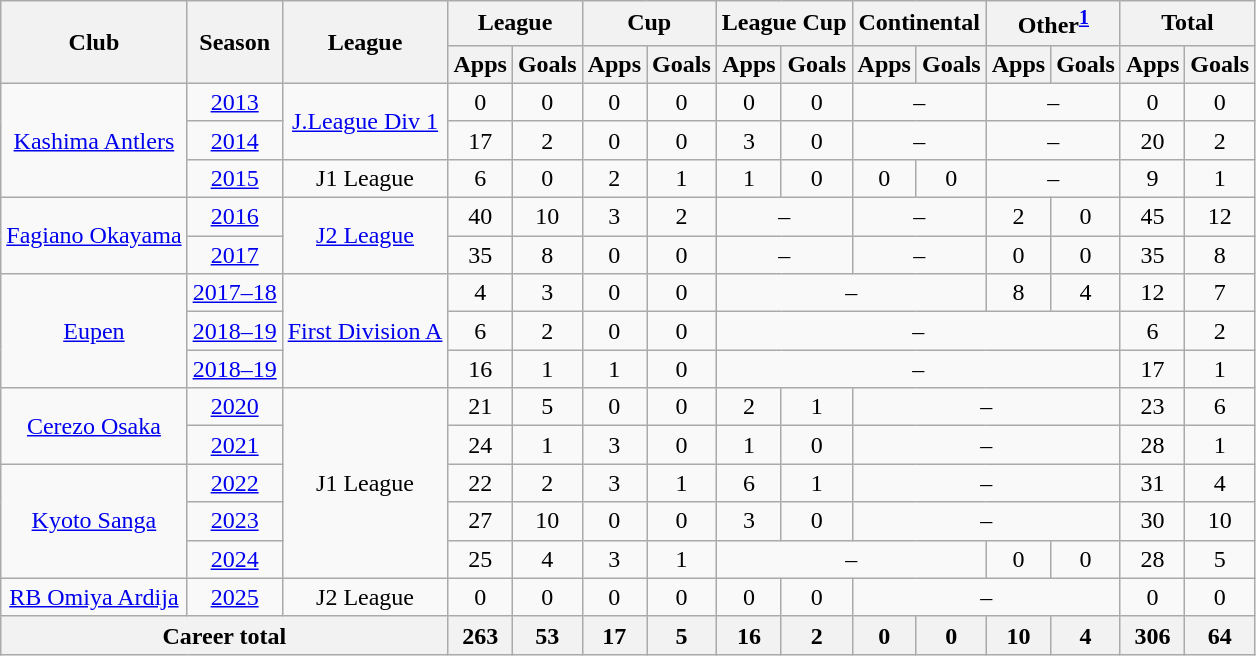<table class="wikitable" style="text-align:center;">
<tr>
<th rowspan="2">Club</th>
<th rowspan="2">Season</th>
<th rowspan="2">League</th>
<th colspan="2">League</th>
<th colspan="2">Cup</th>
<th colspan="2">League Cup</th>
<th colspan="2">Continental</th>
<th colspan="2">Other<sup><a href='#'>1</a></sup></th>
<th colspan="2">Total</th>
</tr>
<tr>
<th>Apps</th>
<th>Goals</th>
<th>Apps</th>
<th>Goals</th>
<th>Apps</th>
<th>Goals</th>
<th>Apps</th>
<th>Goals</th>
<th>Apps</th>
<th>Goals</th>
<th>Apps</th>
<th>Goals</th>
</tr>
<tr>
<td rowspan="3"><a href='#'>Kashima Antlers</a></td>
<td><a href='#'>2013</a></td>
<td rowspan="2"><a href='#'>J.League Div 1</a></td>
<td>0</td>
<td>0</td>
<td>0</td>
<td>0</td>
<td>0</td>
<td>0</td>
<td colspan="2">–</td>
<td colspan="2">–</td>
<td>0</td>
<td>0</td>
</tr>
<tr>
<td><a href='#'>2014</a></td>
<td>17</td>
<td>2</td>
<td>0</td>
<td>0</td>
<td>3</td>
<td>0</td>
<td colspan="2">–</td>
<td colspan="2">–</td>
<td>20</td>
<td>2</td>
</tr>
<tr>
<td><a href='#'>2015</a></td>
<td>J1 League</td>
<td>6</td>
<td>0</td>
<td>2</td>
<td>1</td>
<td>1</td>
<td>0</td>
<td>0</td>
<td>0</td>
<td colspan="2">–</td>
<td>9</td>
<td>1</td>
</tr>
<tr>
<td rowspan="2"><a href='#'>Fagiano Okayama</a></td>
<td><a href='#'>2016</a></td>
<td rowspan="2"><a href='#'>J2 League</a></td>
<td>40</td>
<td>10</td>
<td>3</td>
<td>2</td>
<td colspan="2">–</td>
<td colspan="2">–</td>
<td>2</td>
<td>0</td>
<td>45</td>
<td>12</td>
</tr>
<tr>
<td><a href='#'>2017</a></td>
<td>35</td>
<td>8</td>
<td>0</td>
<td>0</td>
<td colspan="2">–</td>
<td colspan="2">–</td>
<td>0</td>
<td>0</td>
<td>35</td>
<td>8</td>
</tr>
<tr>
<td rowspan="3"><a href='#'>Eupen</a></td>
<td><a href='#'>2017–18</a></td>
<td rowspan="3"><a href='#'>First Division A</a></td>
<td>4</td>
<td>3</td>
<td>0</td>
<td>0</td>
<td colspan="4">–</td>
<td>8</td>
<td>4</td>
<td>12</td>
<td>7</td>
</tr>
<tr>
<td><a href='#'>2018–19</a></td>
<td>6</td>
<td>2</td>
<td>0</td>
<td>0</td>
<td colspan="6">–</td>
<td>6</td>
<td>2</td>
</tr>
<tr>
<td><a href='#'>2018–19</a></td>
<td>16</td>
<td>1</td>
<td>1</td>
<td>0</td>
<td colspan="6">–</td>
<td>17</td>
<td>1</td>
</tr>
<tr>
<td rowspan="2"><a href='#'>Cerezo Osaka</a></td>
<td><a href='#'>2020</a></td>
<td rowspan="5">J1 League</td>
<td>21</td>
<td>5</td>
<td>0</td>
<td>0</td>
<td>2</td>
<td>1</td>
<td colspan="4">–</td>
<td>23</td>
<td>6</td>
</tr>
<tr>
<td><a href='#'>2021</a></td>
<td>24</td>
<td>1</td>
<td>3</td>
<td>0</td>
<td>1</td>
<td>0</td>
<td colspan="4">–</td>
<td>28</td>
<td>1</td>
</tr>
<tr>
<td rowspan="3"><a href='#'>Kyoto Sanga</a></td>
<td><a href='#'>2022</a></td>
<td>22</td>
<td>2</td>
<td>3</td>
<td>1</td>
<td>6</td>
<td>1</td>
<td colspan="4">–</td>
<td>31</td>
<td>4</td>
</tr>
<tr>
<td><a href='#'>2023</a></td>
<td>27</td>
<td>10</td>
<td>0</td>
<td>0</td>
<td>3</td>
<td>0</td>
<td colspan="4">–</td>
<td>30</td>
<td>10</td>
</tr>
<tr>
<td><a href='#'>2024</a></td>
<td>25</td>
<td>4</td>
<td>3</td>
<td>1</td>
<td colspan="4">–</td>
<td>0</td>
<td>0</td>
<td>28</td>
<td>5</td>
</tr>
<tr>
<td><a href='#'>RB Omiya Ardija</a></td>
<td><a href='#'>2025</a></td>
<td>J2 League</td>
<td>0</td>
<td>0</td>
<td>0</td>
<td>0</td>
<td>0</td>
<td>0</td>
<td colspan="4">–</td>
<td>0</td>
<td>0</td>
</tr>
<tr>
<th colspan="3">Career total</th>
<th>263</th>
<th>53</th>
<th>17</th>
<th>5</th>
<th>16</th>
<th>2</th>
<th>0</th>
<th>0</th>
<th>10</th>
<th>4</th>
<th>306</th>
<th>64</th>
</tr>
</table>
